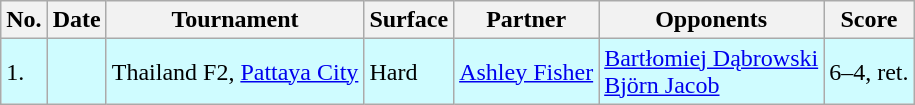<table class="sortable wikitable">
<tr>
<th>No.</th>
<th>Date</th>
<th>Tournament</th>
<th>Surface</th>
<th>Partner</th>
<th>Opponents</th>
<th class="unsortable">Score</th>
</tr>
<tr style="background:#cffcff;">
<td>1.</td>
<td></td>
<td>Thailand F2, <a href='#'>Pattaya City</a></td>
<td>Hard</td>
<td> <a href='#'>Ashley Fisher</a></td>
<td> <a href='#'>Bartłomiej Dąbrowski</a> <br>  <a href='#'>Björn Jacob</a></td>
<td>6–4, ret.</td>
</tr>
</table>
